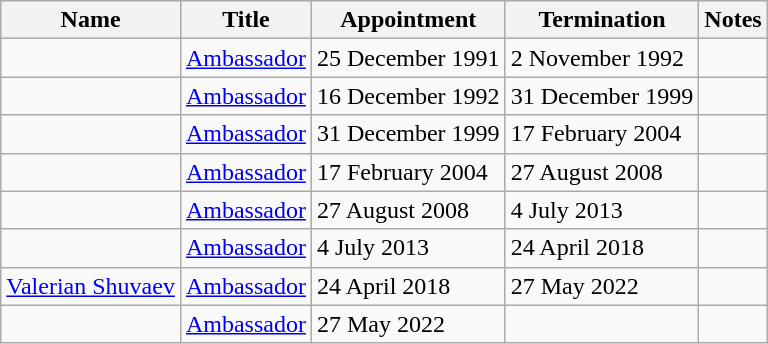<table class="wikitable">
<tr valign="middle">
<th>Name</th>
<th>Title</th>
<th>Appointment</th>
<th>Termination</th>
<th>Notes</th>
</tr>
<tr>
<td></td>
<td><a href='#'>Ambassador</a></td>
<td>25 December 1991</td>
<td>2 November 1992</td>
<td></td>
</tr>
<tr>
<td></td>
<td><a href='#'>Ambassador</a></td>
<td>16 December 1992</td>
<td>31 December 1999</td>
<td></td>
</tr>
<tr>
<td></td>
<td><a href='#'>Ambassador</a></td>
<td>31 December 1999</td>
<td>17 February 2004</td>
<td></td>
</tr>
<tr>
<td></td>
<td><a href='#'>Ambassador</a></td>
<td>17 February 2004</td>
<td>27 August 2008</td>
<td></td>
</tr>
<tr>
<td></td>
<td><a href='#'>Ambassador</a></td>
<td>27 August 2008</td>
<td>4 July 2013</td>
<td></td>
</tr>
<tr>
<td></td>
<td><a href='#'>Ambassador</a></td>
<td>4 July 2013</td>
<td>24 April 2018</td>
<td></td>
</tr>
<tr>
<td><a href='#'>Valerian Shuvaev</a></td>
<td><a href='#'>Ambassador</a></td>
<td>24 April 2018</td>
<td>27 May 2022</td>
<td></td>
</tr>
<tr>
<td></td>
<td><a href='#'>Ambassador</a></td>
<td>27 May 2022</td>
<td></td>
<td></td>
</tr>
</table>
